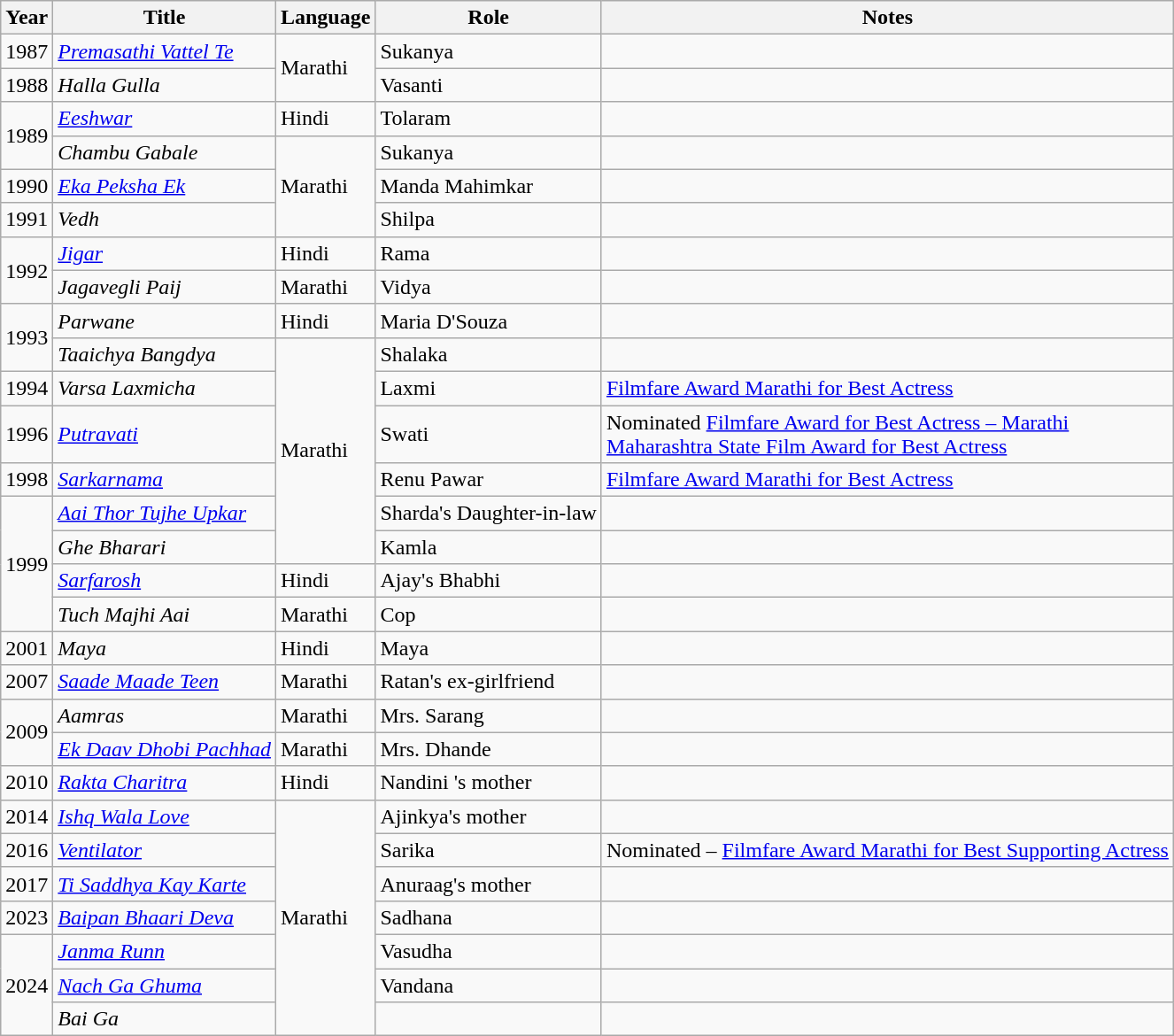<table class="wikitable sortable">
<tr>
<th>Year</th>
<th>Title</th>
<th>Language</th>
<th class="unsortable">Role</th>
<th>Notes</th>
</tr>
<tr>
<td>1987</td>
<td><em><a href='#'>Premasathi Vattel Te</a></em></td>
<td rowspan="2">Marathi</td>
<td>Sukanya</td>
<td></td>
</tr>
<tr>
<td>1988</td>
<td><em>Halla Gulla</em></td>
<td>Vasanti</td>
<td></td>
</tr>
<tr>
<td rowspan="2">1989</td>
<td><em><a href='#'>Eeshwar</a></em></td>
<td>Hindi</td>
<td>Tolaram</td>
<td></td>
</tr>
<tr>
<td><em>Chambu Gabale</em></td>
<td rowspan="3">Marathi</td>
<td>Sukanya</td>
<td></td>
</tr>
<tr>
<td>1990</td>
<td><em><a href='#'>Eka Peksha Ek</a></em></td>
<td>Manda Mahimkar</td>
<td></td>
</tr>
<tr>
<td>1991</td>
<td><em>Vedh</em></td>
<td>Shilpa</td>
<td></td>
</tr>
<tr>
<td rowspan="2">1992</td>
<td><em><a href='#'>Jigar</a></em></td>
<td>Hindi</td>
<td>Rama</td>
<td></td>
</tr>
<tr>
<td><em>Jagavegli Paij</em></td>
<td>Marathi</td>
<td>Vidya</td>
<td></td>
</tr>
<tr>
<td rowspan="2">1993</td>
<td><em>Parwane</em></td>
<td>Hindi</td>
<td>Maria D'Souza</td>
<td></td>
</tr>
<tr>
<td><em>Taaichya Bangdya</em></td>
<td rowspan="6">Marathi</td>
<td>Shalaka</td>
<td></td>
</tr>
<tr>
<td>1994</td>
<td><em>Varsa Laxmicha</em></td>
<td>Laxmi</td>
<td><a href='#'>Filmfare Award Marathi for Best Actress</a></td>
</tr>
<tr>
<td>1996</td>
<td><em><a href='#'>Putravati</a></em></td>
<td>Swati</td>
<td>Nominated <a href='#'>Filmfare Award for Best Actress – Marathi</a> <br><a href='#'>Maharashtra State Film Award for Best Actress</a></td>
</tr>
<tr>
<td>1998</td>
<td><em><a href='#'>Sarkarnama</a></em></td>
<td>Renu Pawar</td>
<td><a href='#'>Filmfare Award Marathi for Best Actress</a></td>
</tr>
<tr>
<td rowspan="4">1999</td>
<td><em><a href='#'>Aai Thor Tujhe Upkar</a></em></td>
<td>Sharda's Daughter-in-law</td>
<td></td>
</tr>
<tr>
<td><em>Ghe Bharari</em></td>
<td>Kamla</td>
<td></td>
</tr>
<tr>
<td><em><a href='#'>Sarfarosh</a></em></td>
<td>Hindi</td>
<td>Ajay's Bhabhi</td>
<td></td>
</tr>
<tr>
<td><em>Tuch Majhi Aai</em></td>
<td>Marathi</td>
<td>Cop</td>
<td></td>
</tr>
<tr>
<td>2001</td>
<td><em>Maya</em></td>
<td>Hindi</td>
<td>Maya</td>
<td></td>
</tr>
<tr>
<td>2007</td>
<td><em><a href='#'>Saade Maade Teen</a></em></td>
<td>Marathi</td>
<td>Ratan's ex-girlfriend</td>
<td></td>
</tr>
<tr>
<td rowspan="2">2009</td>
<td><em>Aamras</em></td>
<td>Marathi</td>
<td>Mrs. Sarang</td>
<td></td>
</tr>
<tr>
<td><em><a href='#'>Ek Daav Dhobi Pachhad</a></em></td>
<td>Marathi</td>
<td>Mrs. Dhande</td>
<td></td>
</tr>
<tr>
<td>2010</td>
<td><em><a href='#'>Rakta Charitra</a></em></td>
<td>Hindi</td>
<td>Nandini 's mother</td>
<td></td>
</tr>
<tr>
<td>2014</td>
<td><em><a href='#'>Ishq Wala Love</a></em></td>
<td rowspan="7">Marathi</td>
<td>Ajinkya's mother</td>
<td></td>
</tr>
<tr>
<td>2016</td>
<td><em><a href='#'>Ventilator</a></em></td>
<td>Sarika</td>
<td>Nominated – <a href='#'>Filmfare Award Marathi for Best Supporting Actress</a></td>
</tr>
<tr>
<td>2017</td>
<td><em><a href='#'>Ti Saddhya Kay Karte</a></em></td>
<td>Anuraag's mother</td>
<td></td>
</tr>
<tr>
<td>2023</td>
<td><em><a href='#'>Baipan Bhaari Deva</a></em></td>
<td>Sadhana</td>
<td></td>
</tr>
<tr>
<td rowspan="3">2024</td>
<td><em><a href='#'>Janma Runn</a></em></td>
<td>Vasudha</td>
<td></td>
</tr>
<tr>
<td><em><a href='#'>Nach Ga Ghuma</a></em></td>
<td>Vandana</td>
<td></td>
</tr>
<tr>
<td><em>Bai Ga</em></td>
<td></td>
<td></td>
</tr>
</table>
